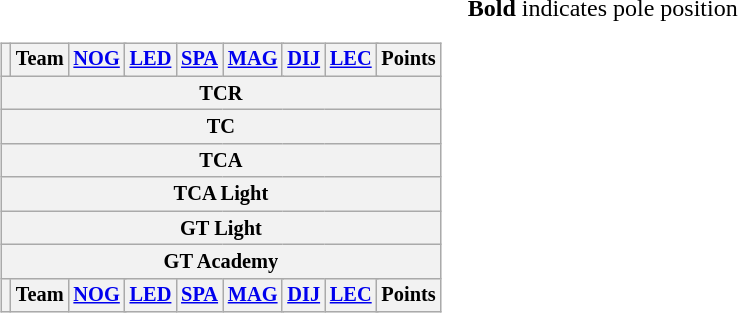<table>
<tr>
<td><br><table class="wikitable" style="font-size:85%; text-align:center;">
<tr>
<th></th>
<th>Team</th>
<th colspan=2><a href='#'>NOG</a><br></th>
<th colspan=2><a href='#'>LED</a><br></th>
<th colspan=2><a href='#'>SPA</a><br></th>
<th colspan=2><a href='#'>MAG</a><br></th>
<th colspan=2><a href='#'>DIJ</a><br></th>
<th colspan=2><a href='#'>LEC</a><br></th>
<th>Points</th>
</tr>
<tr>
<th colspan=19>TCR</th>
</tr>
<tr>
<th colspan=19>TC</th>
</tr>
<tr>
<th colspan=19>TCA</th>
</tr>
<tr>
<th colspan=19>TCA Light</th>
</tr>
<tr>
<th colspan=19>GT Light</th>
</tr>
<tr>
<th colspan=19>GT Academy</th>
</tr>
<tr>
<th></th>
<th>Team</th>
<th colspan=2><a href='#'>NOG</a><br></th>
<th colspan=2><a href='#'>LED</a><br></th>
<th colspan=2><a href='#'>SPA</a><br></th>
<th colspan=2><a href='#'>MAG</a><br></th>
<th colspan=2><a href='#'>DIJ</a><br></th>
<th colspan=2><a href='#'>LEC</a><br></th>
<th>Points</th>
</tr>
</table>
</td>
<td valign="top"><strong>Bold</strong> indicates pole position</td>
</tr>
</table>
